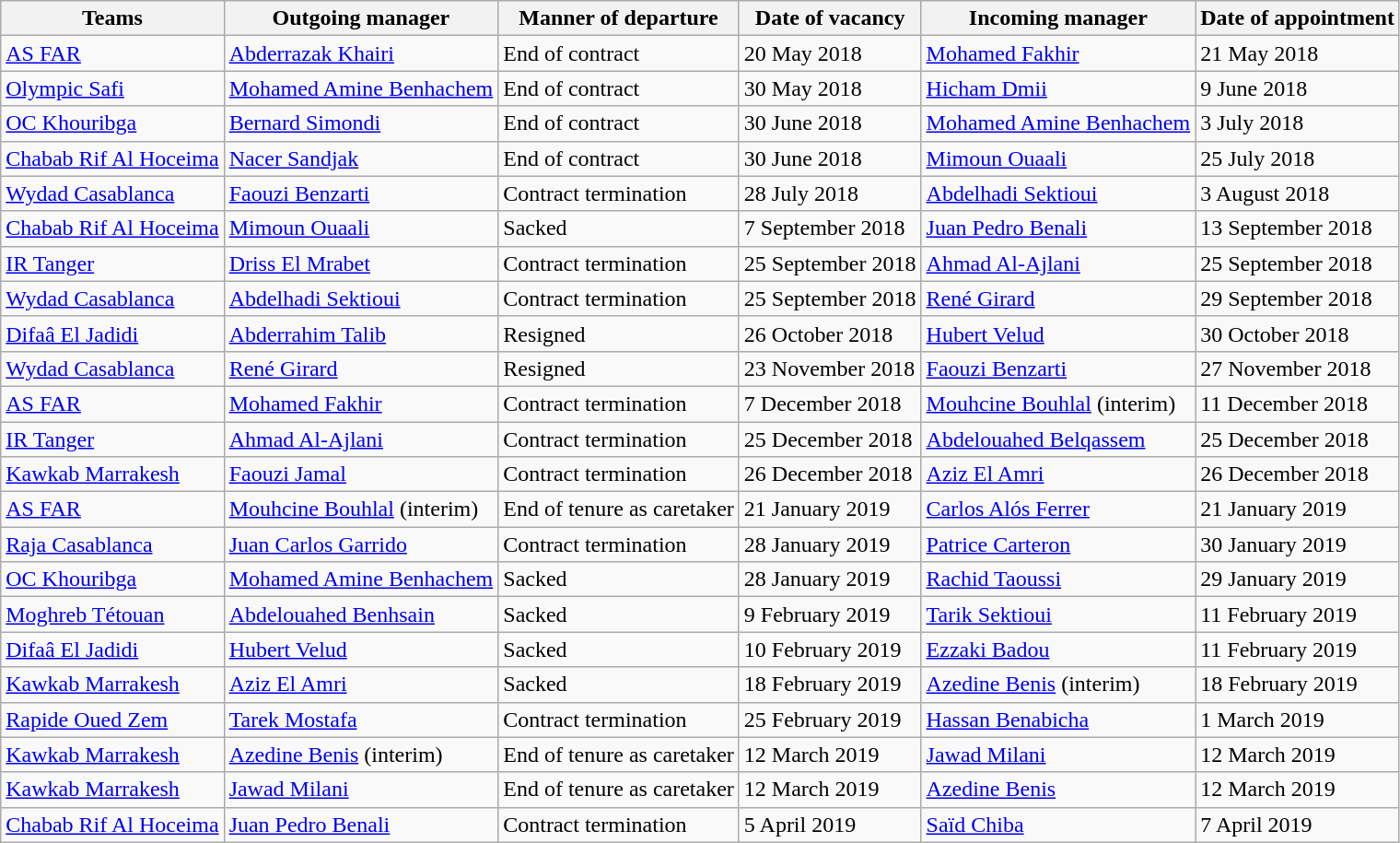<table class="wikitable">
<tr>
<th>Teams</th>
<th>Outgoing manager</th>
<th>Manner of departure</th>
<th>Date of vacancy</th>
<th>Incoming manager</th>
<th>Date of appointment</th>
</tr>
<tr>
<td><a href='#'>AS FAR</a></td>
<td> <a href='#'>Abderrazak Khairi</a></td>
<td>End of contract</td>
<td>20 May 2018</td>
<td> <a href='#'>Mohamed Fakhir</a></td>
<td>21 May 2018</td>
</tr>
<tr>
<td><a href='#'>Olympic Safi</a></td>
<td> <a href='#'>Mohamed Amine Benhachem</a></td>
<td>End of contract</td>
<td>30 May 2018</td>
<td> <a href='#'>Hicham Dmii</a></td>
<td>9 June 2018</td>
</tr>
<tr>
<td><a href='#'>OC Khouribga</a></td>
<td> <a href='#'>Bernard Simondi</a></td>
<td>End of contract</td>
<td>30 June 2018</td>
<td> <a href='#'>Mohamed Amine Benhachem</a></td>
<td>3 July 2018</td>
</tr>
<tr>
<td><a href='#'>Chabab Rif Al Hoceima</a></td>
<td> <a href='#'>Nacer Sandjak</a></td>
<td>End of contract</td>
<td>30 June 2018</td>
<td> <a href='#'>Mimoun Ouaali</a></td>
<td>25 July 2018</td>
</tr>
<tr>
<td><a href='#'>Wydad Casablanca</a></td>
<td> <a href='#'>Faouzi Benzarti</a></td>
<td>Contract termination</td>
<td>28 July 2018</td>
<td> <a href='#'>Abdelhadi Sektioui</a></td>
<td>3 August 2018</td>
</tr>
<tr>
<td><a href='#'>Chabab Rif Al Hoceima</a></td>
<td> <a href='#'>Mimoun Ouaali</a></td>
<td>Sacked</td>
<td>7 September 2018</td>
<td> <a href='#'>Juan Pedro Benali</a></td>
<td>13 September 2018</td>
</tr>
<tr>
<td><a href='#'>IR Tanger</a></td>
<td> <a href='#'>Driss El Mrabet</a></td>
<td>Contract termination</td>
<td>25 September 2018</td>
<td> <a href='#'>Ahmad Al-Ajlani</a></td>
<td>25 September 2018</td>
</tr>
<tr>
<td><a href='#'>Wydad Casablanca</a></td>
<td> <a href='#'>Abdelhadi Sektioui</a></td>
<td>Contract termination</td>
<td>25 September 2018</td>
<td> <a href='#'>René Girard</a></td>
<td>29 September 2018</td>
</tr>
<tr>
<td><a href='#'>Difaâ El Jadidi</a></td>
<td> <a href='#'>Abderrahim Talib</a></td>
<td>Resigned</td>
<td>26 October 2018</td>
<td> <a href='#'>Hubert Velud</a></td>
<td>30 October 2018</td>
</tr>
<tr>
<td><a href='#'>Wydad Casablanca</a></td>
<td> <a href='#'>René Girard</a></td>
<td>Resigned</td>
<td>23 November 2018</td>
<td> <a href='#'>Faouzi Benzarti</a></td>
<td>27 November 2018</td>
</tr>
<tr>
<td><a href='#'>AS FAR</a></td>
<td> <a href='#'>Mohamed Fakhir</a></td>
<td>Contract termination</td>
<td>7 December 2018</td>
<td> <a href='#'>Mouhcine Bouhlal</a> (interim)</td>
<td>11 December 2018</td>
</tr>
<tr>
<td><a href='#'>IR Tanger</a></td>
<td> <a href='#'>Ahmad Al-Ajlani</a></td>
<td>Contract termination</td>
<td>25 December 2018</td>
<td> <a href='#'>Abdelouahed Belqassem</a></td>
<td>25 December 2018</td>
</tr>
<tr>
<td><a href='#'>Kawkab Marrakesh</a></td>
<td> <a href='#'>Faouzi Jamal</a></td>
<td>Contract termination</td>
<td>26 December 2018</td>
<td> <a href='#'>Aziz El Amri</a></td>
<td>26 December 2018</td>
</tr>
<tr>
<td><a href='#'>AS FAR</a></td>
<td> <a href='#'>Mouhcine Bouhlal</a> (interim)</td>
<td>End of tenure as caretaker</td>
<td>21 January 2019</td>
<td> <a href='#'>Carlos Alós Ferrer</a></td>
<td>21 January 2019</td>
</tr>
<tr>
<td><a href='#'>Raja Casablanca</a></td>
<td> <a href='#'>Juan Carlos Garrido</a></td>
<td>Contract termination</td>
<td>28 January 2019</td>
<td> <a href='#'>Patrice Carteron</a></td>
<td>30 January 2019</td>
</tr>
<tr>
<td><a href='#'>OC Khouribga</a></td>
<td> <a href='#'>Mohamed Amine Benhachem</a></td>
<td>Sacked</td>
<td>28 January 2019</td>
<td> <a href='#'>Rachid Taoussi</a></td>
<td>29 January 2019</td>
</tr>
<tr>
<td><a href='#'>Moghreb Tétouan</a></td>
<td> <a href='#'>Abdelouahed Benhsain</a></td>
<td>Sacked</td>
<td>9 February 2019</td>
<td> <a href='#'>Tarik Sektioui</a></td>
<td>11 February 2019</td>
</tr>
<tr>
<td><a href='#'>Difaâ El Jadidi</a></td>
<td> <a href='#'>Hubert Velud</a></td>
<td>Sacked</td>
<td>10 February 2019</td>
<td> <a href='#'>Ezzaki Badou</a></td>
<td>11 February 2019</td>
</tr>
<tr>
<td><a href='#'>Kawkab Marrakesh</a></td>
<td> <a href='#'>Aziz El Amri</a></td>
<td>Sacked</td>
<td>18 February 2019</td>
<td> <a href='#'>Azedine Benis</a> (interim)</td>
<td>18 February 2019</td>
</tr>
<tr>
<td><a href='#'>Rapide Oued Zem</a></td>
<td> <a href='#'>Tarek Mostafa</a></td>
<td>Contract termination</td>
<td>25 February 2019</td>
<td> <a href='#'>Hassan Benabicha</a></td>
<td>1 March 2019</td>
</tr>
<tr>
<td><a href='#'>Kawkab Marrakesh</a></td>
<td> <a href='#'>Azedine Benis</a> (interim)</td>
<td>End of tenure as caretaker</td>
<td>12 March 2019</td>
<td> <a href='#'>Jawad Milani</a></td>
<td>12 March 2019</td>
</tr>
<tr>
<td><a href='#'>Kawkab Marrakesh</a></td>
<td> <a href='#'>Jawad Milani</a></td>
<td>End of tenure as caretaker</td>
<td>12 March 2019</td>
<td> <a href='#'>Azedine Benis</a></td>
<td>12 March 2019</td>
</tr>
<tr>
<td><a href='#'>Chabab Rif Al Hoceima</a></td>
<td> <a href='#'>Juan Pedro Benali</a></td>
<td>Contract termination</td>
<td>5 April 2019</td>
<td> <a href='#'>Saïd Chiba</a></td>
<td>7 April 2019</td>
</tr>
</table>
